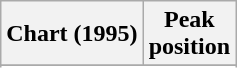<table class="wikitable sortable plainrowheaders">
<tr>
<th>Chart (1995)</th>
<th>Peak<br>position</th>
</tr>
<tr>
</tr>
<tr>
</tr>
<tr>
</tr>
<tr>
</tr>
<tr>
</tr>
<tr>
</tr>
<tr>
</tr>
</table>
